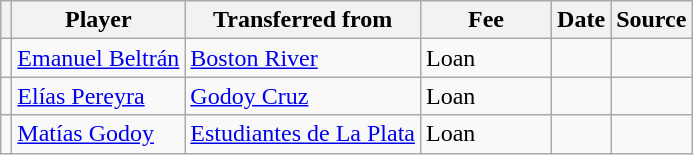<table class="wikitable plainrowheaders sortable">
<tr>
<th></th>
<th scope="col">Player</th>
<th>Transferred from</th>
<th style="width: 80px;">Fee</th>
<th scope="col">Date</th>
<th scope="col">Source</th>
</tr>
<tr>
<td align="center"></td>
<td> <a href='#'>Emanuel Beltrán</a></td>
<td> <a href='#'>Boston River</a></td>
<td>Loan</td>
<td></td>
<td></td>
</tr>
<tr>
<td align="center"></td>
<td> <a href='#'>Elías Pereyra</a></td>
<td> <a href='#'>Godoy Cruz</a></td>
<td>Loan</td>
<td></td>
<td></td>
</tr>
<tr>
<td align="center"></td>
<td> <a href='#'>Matías Godoy</a></td>
<td> <a href='#'>Estudiantes de La Plata</a></td>
<td>Loan</td>
<td></td>
<td></td>
</tr>
</table>
